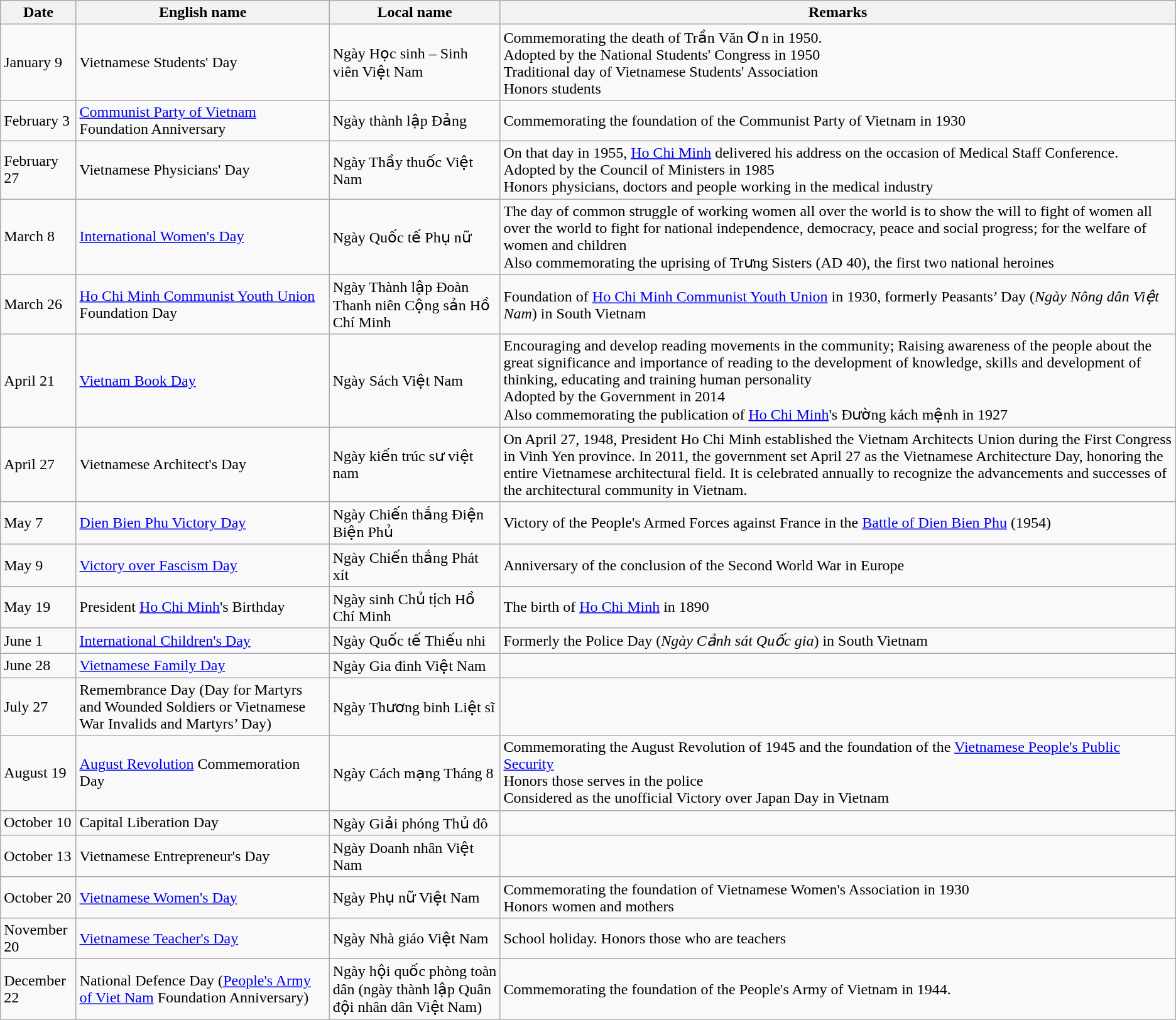<table class="wikitable">
<tr>
<th>Date</th>
<th>English name</th>
<th>Local name</th>
<th>Remarks</th>
</tr>
<tr>
<td>January 9</td>
<td>Vietnamese Students' Day</td>
<td>Ngày Học sinh – Sinh viên Việt Nam</td>
<td>Commemorating the death of Trần Văn Ơn in 1950.<br>Adopted by the National Students' Congress in 1950<br>Traditional day of Vietnamese Students' Association <br>Honors students</td>
</tr>
<tr>
<td>February 3</td>
<td><a href='#'>Communist Party of Vietnam</a> Foundation Anniversary</td>
<td>Ngày thành lập Đảng</td>
<td>Commemorating the foundation of the Communist Party of Vietnam in 1930</td>
</tr>
<tr>
<td>February 27</td>
<td>Vietnamese Physicians' Day</td>
<td>Ngày Thầy thuốc Việt Nam</td>
<td>On that day in 1955, <a href='#'>Ho Chi Minh</a> delivered his address on the occasion of Medical Staff Conference. Adopted by the Council of Ministers in 1985<br>Honors physicians, doctors and people working in the medical industry</td>
</tr>
<tr>
<td>March 8</td>
<td><a href='#'>International Women's Day</a></td>
<td>Ngày Quốc tế Phụ nữ</td>
<td>The day of common struggle of working women all over the world is to show the will to fight of women all over the world to fight for national independence, democracy, peace and social progress; for the welfare of women and children<br>Also commemorating the uprising of Trưng Sisters (AD 40), the first two national heroines</td>
</tr>
<tr>
<td>March 26</td>
<td><a href='#'>Ho Chi Minh Communist Youth Union</a> Foundation Day</td>
<td>Ngày Thành lập Đoàn Thanh niên Cộng sản Hồ Chí Minh</td>
<td>Foundation of <a href='#'>Ho Chi Minh Communist Youth Union</a> in 1930, formerly Peasants’ Day (<em>Ngày Nông dân Việt Nam</em>) in South Vietnam</td>
</tr>
<tr>
<td>April 21</td>
<td><a href='#'>Vietnam Book Day</a></td>
<td>Ngày Sách Việt Nam</td>
<td>Encouraging and develop reading movements in the community; Raising awareness of the people about the great significance and importance of reading to the development of knowledge, skills and development of thinking, educating and training human personality<br>Adopted by the Government in 2014<br>Also commemorating the publication of <a href='#'>Ho Chi Minh</a>'s Đường kách mệnh in 1927</td>
</tr>
<tr>
<td>April 27</td>
<td>Vietnamese Architect's Day</td>
<td>Ngày kiến trúc sư việt nam</td>
<td>On April 27, 1948, President Ho Chi Minh established the Vietnam Architects Union during the First Congress in Vinh Yen province. In 2011, the government set April 27 as the Vietnamese Architecture Day, honoring the entire Vietnamese architectural field. It is celebrated annually to recognize the advancements and successes of the architectural community in Vietnam.</td>
</tr>
<tr>
<td>May 7</td>
<td><a href='#'>Dien Bien Phu Victory Day</a></td>
<td>Ngày Chiến thắng Điện Biện Phủ</td>
<td>Victory of the People's Armed Forces against France in the <a href='#'>Battle of Dien Bien Phu</a> (1954)</td>
</tr>
<tr>
<td>May 9</td>
<td><a href='#'>Victory over Fascism Day</a></td>
<td>Ngày Chiến thắng Phát xít</td>
<td>Anniversary of the conclusion of the Second World War in Europe</td>
</tr>
<tr>
<td>May 19</td>
<td>President <a href='#'>Ho Chi Minh</a>'s Birthday</td>
<td>Ngày sinh Chủ tịch Hồ Chí Minh</td>
<td>The birth of <a href='#'>Ho Chi Minh</a> in 1890</td>
</tr>
<tr>
<td>June 1</td>
<td><a href='#'>International Children's Day</a></td>
<td>Ngày Quốc tế Thiếu nhi</td>
<td>Formerly the Police Day (<em>Ngày Cảnh sát Quốc gia</em>) in South Vietnam</td>
</tr>
<tr>
<td>June 28</td>
<td><a href='#'>Vietnamese Family Day</a></td>
<td>Ngày Gia đình Việt Nam</td>
<td></td>
</tr>
<tr>
<td>July 27</td>
<td>Remembrance Day (Day for Martyrs and Wounded Soldiers or Vietnamese War Invalids and Martyrs’ Day)</td>
<td>Ngày Thương binh Liệt sĩ</td>
<td></td>
</tr>
<tr>
<td>August 19</td>
<td><a href='#'>August Revolution</a> Commemoration Day</td>
<td>Ngày Cách mạng Tháng 8</td>
<td>Commemorating the August Revolution of 1945 and the foundation of the <a href='#'>Vietnamese People's Public Security</a><br>Honors those serves in the police<br>Considered as the unofficial Victory over Japan Day in Vietnam</td>
</tr>
<tr>
<td>October 10</td>
<td>Capital Liberation Day</td>
<td>Ngày Giải phóng Thủ đô</td>
<td></td>
</tr>
<tr>
<td>October 13</td>
<td>Vietnamese Entrepreneur's Day</td>
<td>Ngày Doanh nhân Việt Nam</td>
<td></td>
</tr>
<tr>
<td>October 20</td>
<td><a href='#'>Vietnamese Women's Day</a></td>
<td>Ngày Phụ nữ Việt Nam</td>
<td>Commemorating the foundation of Vietnamese Women's Association in 1930<br>Honors women and mothers</td>
</tr>
<tr>
<td>November 20</td>
<td><a href='#'>Vietnamese Teacher's Day</a></td>
<td>Ngày Nhà giáo Việt Nam</td>
<td>School holiday. Honors those who are teachers</td>
</tr>
<tr>
<td>December 22</td>
<td>National Defence Day (<a href='#'>People's Army of Viet Nam</a> Foundation Anniversary)</td>
<td>Ngày hội quốc phòng toàn dân (ngày thành lập Quân đội nhân dân Việt Nam)</td>
<td>Commemorating the foundation of the People's Army of Vietnam in 1944.</td>
</tr>
</table>
